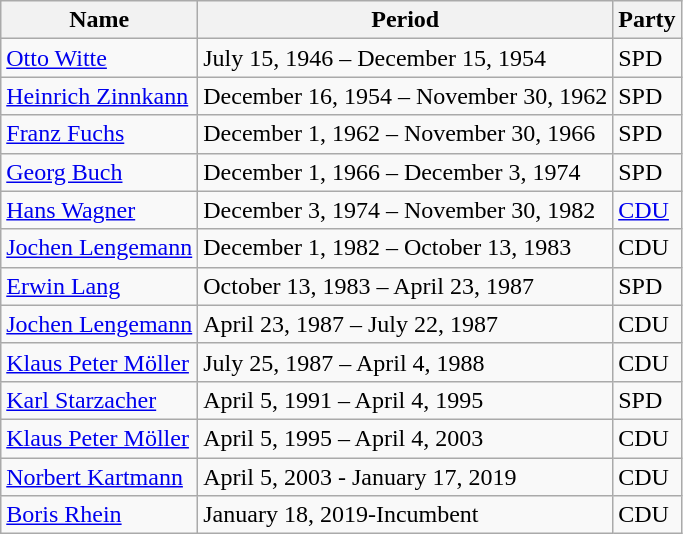<table class="wikitable">
<tr>
<th>Name</th>
<th>Period</th>
<th>Party</th>
</tr>
<tr>
<td><a href='#'>Otto Witte</a></td>
<td>July 15, 1946 – December 15, 1954</td>
<td>SPD</td>
</tr>
<tr>
<td><a href='#'>Heinrich Zinnkann</a></td>
<td>December 16, 1954 – November 30, 1962</td>
<td>SPD</td>
</tr>
<tr>
<td><a href='#'>Franz Fuchs</a></td>
<td>December 1, 1962 – November 30, 1966</td>
<td>SPD</td>
</tr>
<tr>
<td><a href='#'>Georg Buch</a></td>
<td>December 1, 1966 – December 3, 1974</td>
<td>SPD</td>
</tr>
<tr>
<td><a href='#'>Hans Wagner</a></td>
<td>December 3, 1974 – November 30, 1982</td>
<td><a href='#'>CDU</a></td>
</tr>
<tr>
<td><a href='#'>Jochen Lengemann</a></td>
<td>December 1, 1982 – October 13, 1983</td>
<td>CDU</td>
</tr>
<tr>
<td><a href='#'>Erwin Lang</a></td>
<td>October 13, 1983 – April 23, 1987</td>
<td>SPD</td>
</tr>
<tr>
<td><a href='#'>Jochen Lengemann</a></td>
<td>April 23, 1987 – July 22, 1987</td>
<td>CDU</td>
</tr>
<tr>
<td><a href='#'>Klaus Peter Möller</a></td>
<td>July 25, 1987 – April 4, 1988</td>
<td>CDU</td>
</tr>
<tr>
<td><a href='#'>Karl Starzacher</a></td>
<td>April 5, 1991 – April 4, 1995</td>
<td>SPD</td>
</tr>
<tr>
<td><a href='#'>Klaus Peter Möller</a></td>
<td>April 5, 1995 – April 4, 2003</td>
<td>CDU</td>
</tr>
<tr>
<td><a href='#'>Norbert Kartmann</a></td>
<td>April 5, 2003 - January 17, 2019</td>
<td>CDU</td>
</tr>
<tr>
<td><a href='#'>Boris Rhein</a></td>
<td>January 18, 2019-Incumbent</td>
<td>CDU</td>
</tr>
</table>
